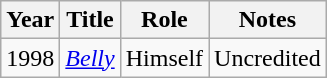<table class="wikitable">
<tr>
<th>Year</th>
<th>Title</th>
<th>Role</th>
<th>Notes</th>
</tr>
<tr>
<td>1998</td>
<td><em><a href='#'>Belly</a></em></td>
<td>Himself</td>
<td>Uncredited</td>
</tr>
</table>
